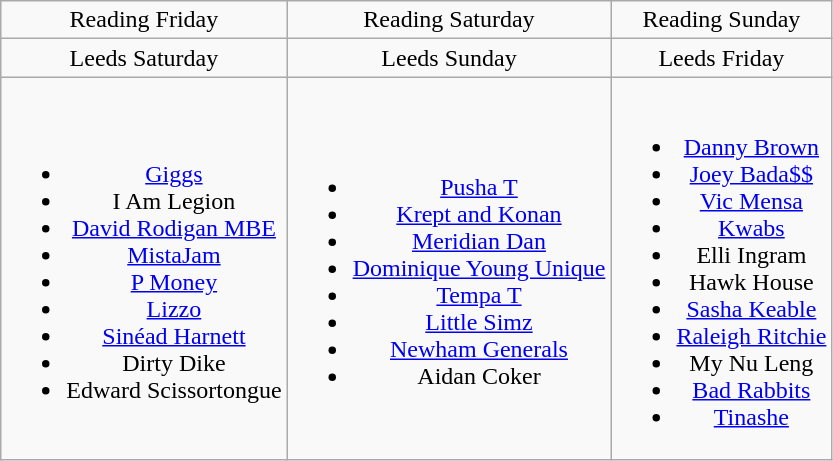<table class="wikitable" style="text-align:center;">
<tr>
<td>Reading Friday</td>
<td>Reading Saturday</td>
<td>Reading Sunday</td>
</tr>
<tr>
<td>Leeds Saturday</td>
<td>Leeds Sunday</td>
<td>Leeds Friday</td>
</tr>
<tr>
<td><br><ul><li><a href='#'>Giggs</a></li><li>I Am Legion</li><li><a href='#'>David Rodigan MBE</a></li><li><a href='#'>MistaJam</a></li><li><a href='#'>P Money</a></li><li><a href='#'>Lizzo</a></li><li><a href='#'>Sinéad Harnett</a></li><li>Dirty Dike</li><li>Edward Scissortongue</li></ul></td>
<td><br><ul><li><a href='#'>Pusha T</a></li><li><a href='#'>Krept and Konan</a></li><li><a href='#'>Meridian Dan</a></li><li><a href='#'>Dominique Young Unique</a></li><li><a href='#'>Tempa T</a></li><li><a href='#'>Little Simz</a></li><li><a href='#'>Newham Generals</a></li><li>Aidan Coker</li></ul></td>
<td><br><ul><li><a href='#'>Danny Brown</a></li><li><a href='#'>Joey Bada$$</a></li><li><a href='#'>Vic Mensa</a></li><li><a href='#'>Kwabs</a></li><li>Elli Ingram</li><li>Hawk House</li><li><a href='#'>Sasha Keable</a></li><li><a href='#'>Raleigh Ritchie</a></li><li>My Nu Leng</li><li><a href='#'>Bad Rabbits</a></li><li><a href='#'>Tinashe</a></li></ul></td>
</tr>
</table>
